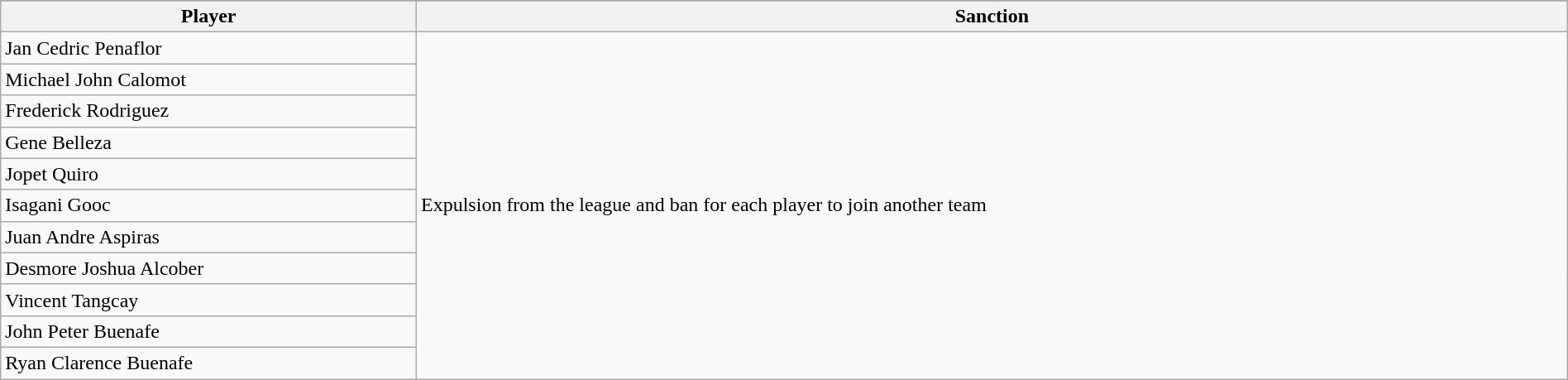<table class="wikitable sortable" width=100%>
<tr>
</tr>
<tr>
<th>Player</th>
<th>Sanction</th>
</tr>
<tr>
<td>Jan Cedric Penaflor</td>
<td rowspan=11>Expulsion from the league and ban for each player to join another team</td>
</tr>
<tr>
<td>Michael John Calomot</td>
</tr>
<tr>
<td>Frederick Rodriguez</td>
</tr>
<tr>
<td>Gene Belleza</td>
</tr>
<tr>
<td>Jopet Quiro</td>
</tr>
<tr>
<td>Isagani Gooc</td>
</tr>
<tr>
<td>Juan Andre Aspiras</td>
</tr>
<tr>
<td>Desmore Joshua Alcober</td>
</tr>
<tr>
<td>Vincent Tangcay</td>
</tr>
<tr>
<td>John Peter Buenafe</td>
</tr>
<tr>
<td>Ryan Clarence Buenafe</td>
</tr>
</table>
